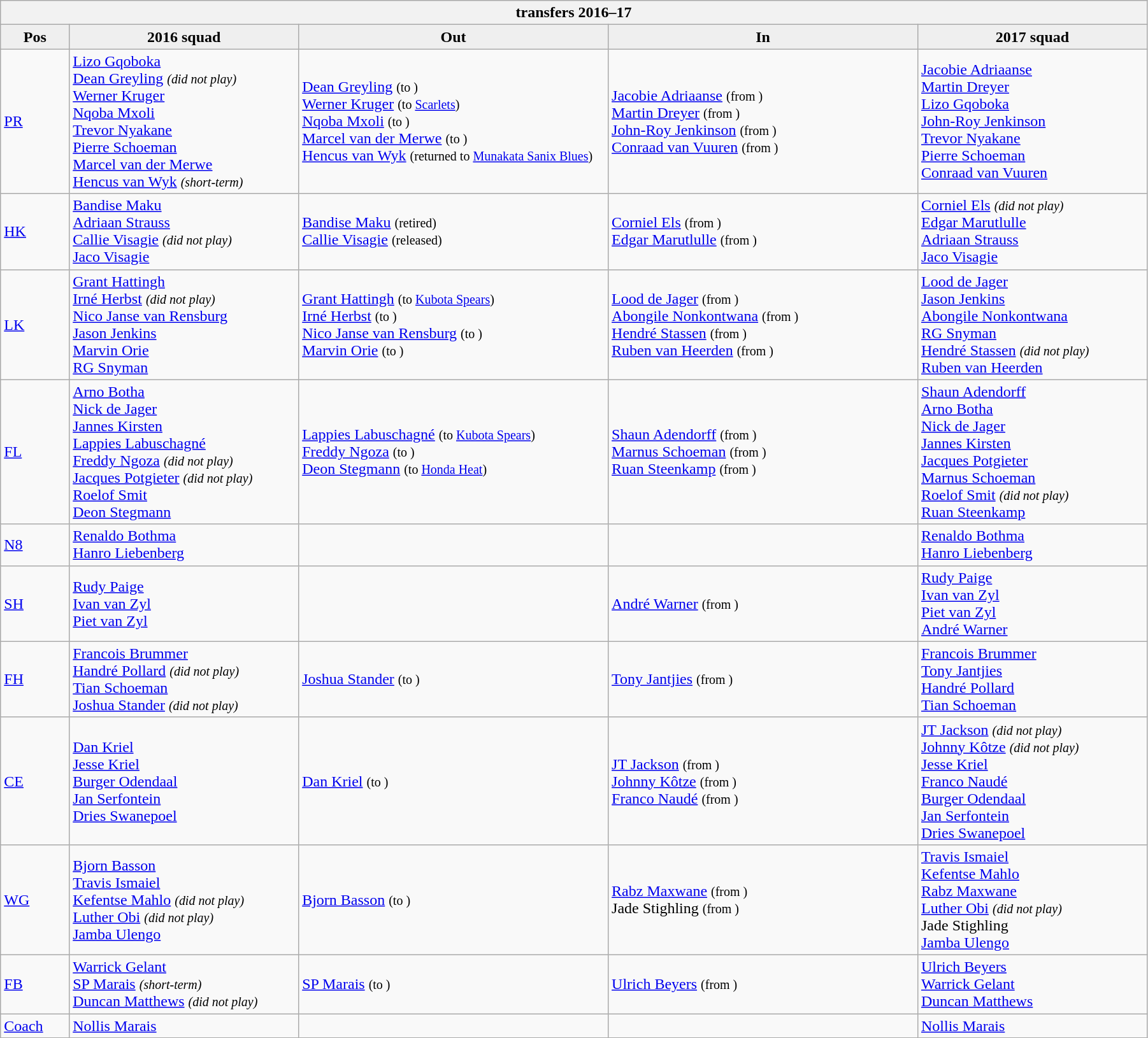<table class="wikitable" style="text-align: left; width:95%">
<tr>
<th colspan="100%"> transfers 2016–17</th>
</tr>
<tr>
<th style="background:#efefef; width:6%;">Pos</th>
<th style="background:#efefef; width:20%;">2016 squad</th>
<th style="background:#efefef; width:27%;">Out</th>
<th style="background:#efefef; width:27%;">In</th>
<th style="background:#efefef; width:20%;">2017 squad</th>
</tr>
<tr>
<td><a href='#'>PR</a></td>
<td> <a href='#'>Lizo Gqoboka</a> <br> <a href='#'>Dean Greyling</a> <small><em>(did not play)</em></small> <br> <a href='#'>Werner Kruger</a> <br> <a href='#'>Nqoba Mxoli</a> <br> <a href='#'>Trevor Nyakane</a> <br> <a href='#'>Pierre Schoeman</a> <br> <a href='#'>Marcel van der Merwe</a> <br> <a href='#'>Hencus van Wyk</a> <small><em>(short-term)</em></small></td>
<td>  <a href='#'>Dean Greyling</a> <small>(to )</small> <br>  <a href='#'>Werner Kruger</a> <small>(to  <a href='#'>Scarlets</a>)</small> <br>  <a href='#'>Nqoba Mxoli</a> <small>(to )</small> <br>  <a href='#'>Marcel van der Merwe</a> <small>(to )</small> <br>  <a href='#'>Hencus van Wyk</a> <small>(returned to  <a href='#'>Munakata Sanix Blues</a>)</small></td>
<td>  <a href='#'>Jacobie Adriaanse</a> <small>(from )</small> <br>  <a href='#'>Martin Dreyer</a> <small>(from )</small> <br>  <a href='#'>John-Roy Jenkinson</a> <small>(from )</small> <br>  <a href='#'>Conraad van Vuuren</a> <small>(from )</small></td>
<td> <a href='#'>Jacobie Adriaanse</a> <br> <a href='#'>Martin Dreyer</a> <br> <a href='#'>Lizo Gqoboka</a> <br> <a href='#'>John-Roy Jenkinson</a> <br> <a href='#'>Trevor Nyakane</a> <br> <a href='#'>Pierre Schoeman</a> <br> <a href='#'>Conraad van Vuuren</a></td>
</tr>
<tr>
<td><a href='#'>HK</a></td>
<td> <a href='#'>Bandise Maku</a> <br> <a href='#'>Adriaan Strauss</a> <br> <a href='#'>Callie Visagie</a> <small><em>(did not play)</em></small> <br> <a href='#'>Jaco Visagie</a></td>
<td>  <a href='#'>Bandise Maku</a> <small>(retired)</small> <br>  <a href='#'>Callie Visagie</a> <small>(released)</small></td>
<td>  <a href='#'>Corniel Els</a> <small>(from )</small> <br>  <a href='#'>Edgar Marutlulle</a> <small>(from )</small></td>
<td> <a href='#'>Corniel Els</a> <small><em>(did not play)</em></small> <br> <a href='#'>Edgar Marutlulle</a> <br> <a href='#'>Adriaan Strauss</a> <br> <a href='#'>Jaco Visagie</a></td>
</tr>
<tr>
<td><a href='#'>LK</a></td>
<td> <a href='#'>Grant Hattingh</a> <br> <a href='#'>Irné Herbst</a> <small><em>(did not play)</em></small> <br> <a href='#'>Nico Janse van Rensburg</a> <br> <a href='#'>Jason Jenkins</a> <br> <a href='#'>Marvin Orie</a> <br> <a href='#'>RG Snyman</a></td>
<td>  <a href='#'>Grant Hattingh</a> <small>(to  <a href='#'>Kubota Spears</a>)</small> <br>  <a href='#'>Irné Herbst</a> <small>(to )</small> <br>  <a href='#'>Nico Janse van Rensburg</a> <small>(to )</small> <br>  <a href='#'>Marvin Orie</a> <small>(to )</small></td>
<td>  <a href='#'>Lood de Jager</a> <small>(from )</small> <br>  <a href='#'>Abongile Nonkontwana</a> <small>(from )</small> <br>  <a href='#'>Hendré Stassen</a> <small>(from )</small> <br>  <a href='#'>Ruben van Heerden</a> <small>(from )</small></td>
<td> <a href='#'>Lood de Jager</a> <br> <a href='#'>Jason Jenkins</a> <br> <a href='#'>Abongile Nonkontwana</a> <br> <a href='#'>RG Snyman</a> <br> <a href='#'>Hendré Stassen</a> <small><em>(did not play)</em></small> <br> <a href='#'>Ruben van Heerden</a></td>
</tr>
<tr>
<td><a href='#'>FL</a></td>
<td> <a href='#'>Arno Botha</a> <br> <a href='#'>Nick de Jager</a> <br> <a href='#'>Jannes Kirsten</a> <br> <a href='#'>Lappies Labuschagné</a> <br> <a href='#'>Freddy Ngoza</a> <small><em>(did not play)</em></small> <br> <a href='#'>Jacques Potgieter</a> <small><em>(did not play)</em></small> <br> <a href='#'>Roelof Smit</a> <br> <a href='#'>Deon Stegmann</a></td>
<td>  <a href='#'>Lappies Labuschagné</a> <small>(to  <a href='#'>Kubota Spears</a>)</small> <br>  <a href='#'>Freddy Ngoza</a> <small>(to )</small> <br>  <a href='#'>Deon Stegmann</a> <small>(to  <a href='#'>Honda Heat</a>)</small></td>
<td>  <a href='#'>Shaun Adendorff</a> <small>(from )</small> <br>  <a href='#'>Marnus Schoeman</a> <small>(from )</small> <br>  <a href='#'>Ruan Steenkamp</a> <small>(from )</small></td>
<td> <a href='#'>Shaun Adendorff</a> <br> <a href='#'>Arno Botha</a> <br> <a href='#'>Nick de Jager</a> <br> <a href='#'>Jannes Kirsten</a> <br> <a href='#'>Jacques Potgieter</a> <br> <a href='#'>Marnus Schoeman</a> <br> <a href='#'>Roelof Smit</a> <small><em>(did not play)</em></small> <br> <a href='#'>Ruan Steenkamp</a></td>
</tr>
<tr>
<td><a href='#'>N8</a></td>
<td> <a href='#'>Renaldo Bothma</a> <br> <a href='#'>Hanro Liebenberg</a></td>
<td></td>
<td></td>
<td> <a href='#'>Renaldo Bothma</a> <br> <a href='#'>Hanro Liebenberg</a></td>
</tr>
<tr>
<td><a href='#'>SH</a></td>
<td> <a href='#'>Rudy Paige</a> <br> <a href='#'>Ivan van Zyl</a> <br> <a href='#'>Piet van Zyl</a></td>
<td></td>
<td>  <a href='#'>André Warner</a> <small>(from )</small></td>
<td> <a href='#'>Rudy Paige</a> <br> <a href='#'>Ivan van Zyl</a> <br> <a href='#'>Piet van Zyl</a> <br> <a href='#'>André Warner</a></td>
</tr>
<tr>
<td><a href='#'>FH</a></td>
<td> <a href='#'>Francois Brummer</a> <br> <a href='#'>Handré Pollard</a> <small><em>(did not play)</em></small> <br> <a href='#'>Tian Schoeman</a> <br> <a href='#'>Joshua Stander</a> <small><em>(did not play)</em></small></td>
<td>  <a href='#'>Joshua Stander</a> <small>(to )</small></td>
<td>  <a href='#'>Tony Jantjies</a> <small>(from )</small></td>
<td> <a href='#'>Francois Brummer</a> <br> <a href='#'>Tony Jantjies</a> <br> <a href='#'>Handré Pollard</a> <br> <a href='#'>Tian Schoeman</a></td>
</tr>
<tr>
<td><a href='#'>CE</a></td>
<td> <a href='#'>Dan Kriel</a> <br> <a href='#'>Jesse Kriel</a> <br> <a href='#'>Burger Odendaal</a> <br> <a href='#'>Jan Serfontein</a> <br> <a href='#'>Dries Swanepoel</a></td>
<td>  <a href='#'>Dan Kriel</a> <small>(to )</small></td>
<td>  <a href='#'>JT Jackson</a> <small>(from )</small> <br>  <a href='#'>Johnny Kôtze</a> <small>(from )</small> <br>  <a href='#'>Franco Naudé</a> <small>(from )</small></td>
<td> <a href='#'>JT Jackson</a> <small><em>(did not play)</em></small> <br> <a href='#'>Johnny Kôtze</a> <small><em>(did not play)</em></small> <br> <a href='#'>Jesse Kriel</a> <br> <a href='#'>Franco Naudé</a> <br> <a href='#'>Burger Odendaal</a> <br> <a href='#'>Jan Serfontein</a> <br> <a href='#'>Dries Swanepoel</a></td>
</tr>
<tr>
<td><a href='#'>WG</a></td>
<td> <a href='#'>Bjorn Basson</a> <br> <a href='#'>Travis Ismaiel</a> <br> <a href='#'>Kefentse Mahlo</a> <small><em>(did not play)</em></small> <br> <a href='#'>Luther Obi</a> <small><em>(did not play)</em></small> <br> <a href='#'>Jamba Ulengo</a></td>
<td>  <a href='#'>Bjorn Basson</a> <small>(to )</small></td>
<td>  <a href='#'>Rabz Maxwane</a> <small>(from )</small> <br>  Jade Stighling <small>(from )</small></td>
<td> <a href='#'>Travis Ismaiel</a> <br> <a href='#'>Kefentse Mahlo</a> <br> <a href='#'>Rabz Maxwane</a> <br> <a href='#'>Luther Obi</a> <small><em>(did not play)</em></small> <br> Jade Stighling <br> <a href='#'>Jamba Ulengo</a></td>
</tr>
<tr>
<td><a href='#'>FB</a></td>
<td> <a href='#'>Warrick Gelant</a> <br> <a href='#'>SP Marais</a> <small><em>(short-term)</em></small> <br> <a href='#'>Duncan Matthews</a> <small><em>(did not play)</em></small></td>
<td>  <a href='#'>SP Marais</a> <small>(to )</small></td>
<td>  <a href='#'>Ulrich Beyers</a> <small>(from )</small></td>
<td> <a href='#'>Ulrich Beyers</a> <br> <a href='#'>Warrick Gelant</a> <br> <a href='#'>Duncan Matthews</a></td>
</tr>
<tr>
<td><a href='#'>Coach</a></td>
<td> <a href='#'>Nollis Marais</a></td>
<td></td>
<td></td>
<td> <a href='#'>Nollis Marais</a></td>
</tr>
</table>
